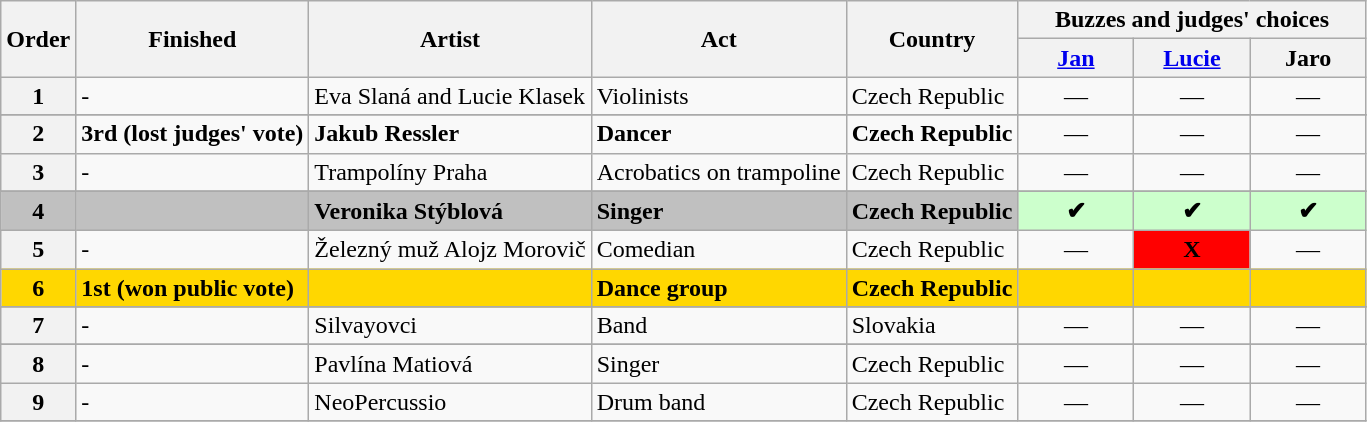<table class="wikitable">
<tr>
<th rowspan=2>Order</th>
<th rowspan=2>Finished</th>
<th rowspan=2>Artist</th>
<th rowspan=2>Act</th>
<th rowspan=2>Country</th>
<th colspan=3>Buzzes and judges' choices</th>
</tr>
<tr>
<th width="70"><a href='#'>Jan</a></th>
<th width="70"><a href='#'>Lucie</a></th>
<th width="70">Jaro</th>
</tr>
<tr>
<th scope="row">1</th>
<td>-</td>
<td>Eva Slaná and Lucie Klasek</td>
<td>Violinists</td>
<td>Czech Republic</td>
<td align="center">—</td>
<td align="center">—</td>
<td align="center">—</td>
</tr>
<tr>
</tr>
<tr>
<th scope="row">2</th>
<td><strong>3rd (lost judges' vote)</strong></td>
<td><strong>Jakub Ressler</strong></td>
<td><strong>Dancer</strong></td>
<td><strong>Czech Republic</strong></td>
<td align="center">—</td>
<td align="center">—</td>
<td align="center">—</td>
</tr>
<tr>
<th scope="row">3</th>
<td>-</td>
<td>Trampolíny Praha</td>
<td>Acrobatics on trampoline</td>
<td>Czech Republic</td>
<td align="center">—</td>
<td align="center">—</td>
<td align="center">—</td>
</tr>
<tr>
</tr>
<tr>
<th scope="row" style="background-color:silver">4</th>
<td style="background-color:silver"><strong></strong></td>
<td style="background-color:silver"><strong>Veronika Stýblová</strong></td>
<td style="background-color:silver"><strong> Singer</strong></td>
<td style="background-color:silver"><strong>Czech Republic</strong></td>
<td style="background-color:#CFC;text-align:center"><strong>✔</strong></td>
<td style="background-color:#CFC;text-align:center"><strong>✔</strong></td>
<td style="background-color:#CFC;text-align:center"><strong>✔</strong></td>
</tr>
<tr>
<th scope="row">5</th>
<td>-</td>
<td>Železný muž Alojz Morovič</td>
<td>Comedian</td>
<td>Czech Republic</td>
<td align="center">—</td>
<td style="background-color:red;text-align:center"><strong>X</strong></td>
<td align="center">—</td>
</tr>
<tr>
<th scope="row" style="background-color:gold">6</th>
<td style="background-color:gold"><strong>1st (won public vote)</strong></td>
<td style="background-color:gold"></td>
<td style="background-color:gold"><strong>Dance group</strong></td>
<td style="background-color:gold"><strong>Czech Republic</strong></td>
<td style="background-color:gold"></td>
<td style="background-color:gold"></td>
<td style="background-color:gold"></td>
</tr>
<tr>
</tr>
<tr>
<th scope="row">7</th>
<td>-</td>
<td>Silvayovci</td>
<td>Band</td>
<td>Slovakia</td>
<td align="center">—</td>
<td align="center">—</td>
<td align="center">—</td>
</tr>
<tr>
</tr>
<tr>
<th scope="row">8</th>
<td>-</td>
<td>Pavlína Matiová</td>
<td>Singer</td>
<td>Czech Republic</td>
<td align="center">—</td>
<td align="center">—</td>
<td align="center">—</td>
</tr>
<tr>
<th scope="row">9</th>
<td>-</td>
<td>NeoPercussio</td>
<td>Drum band</td>
<td>Czech Republic</td>
<td align="center">—</td>
<td align="center">—</td>
<td align="center">—</td>
</tr>
<tr>
</tr>
</table>
